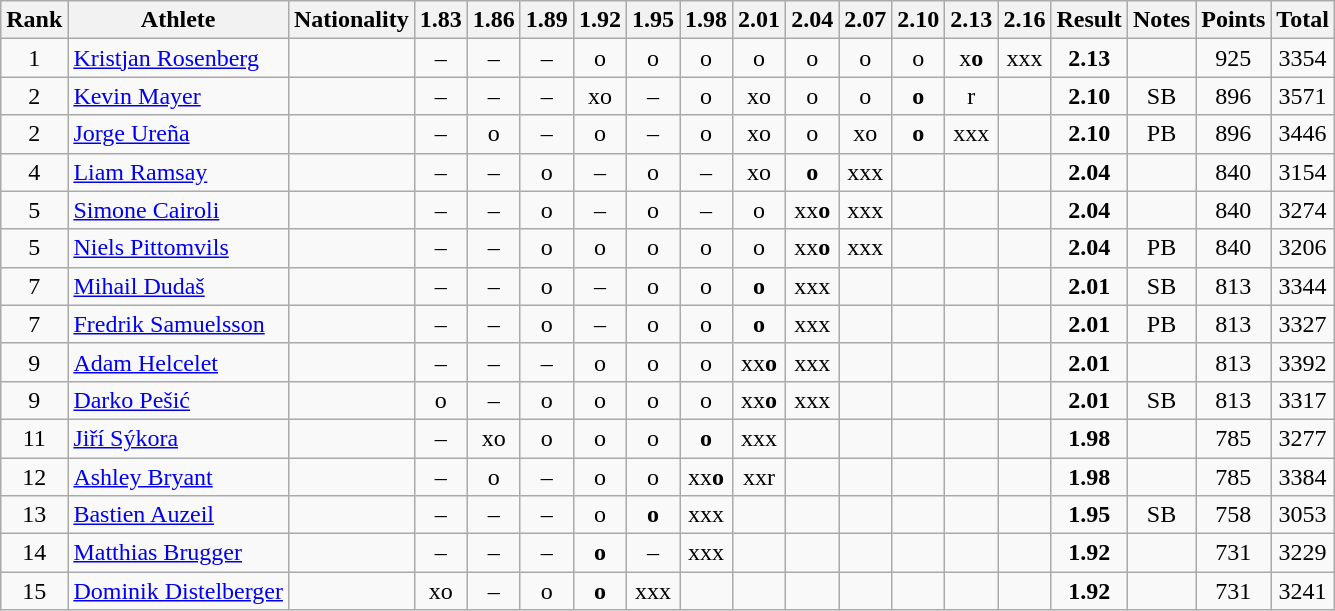<table class="wikitable sortable" style="text-align:center">
<tr>
<th>Rank</th>
<th>Athlete</th>
<th>Nationality</th>
<th>1.83</th>
<th>1.86</th>
<th>1.89</th>
<th>1.92</th>
<th>1.95</th>
<th>1.98</th>
<th>2.01</th>
<th>2.04</th>
<th>2.07</th>
<th>2.10</th>
<th>2.13</th>
<th>2.16</th>
<th>Result</th>
<th>Notes</th>
<th>Points</th>
<th>Total</th>
</tr>
<tr>
<td>1</td>
<td align=left><a href='#'>Kristjan Rosenberg</a></td>
<td align=left></td>
<td>–</td>
<td>–</td>
<td>–</td>
<td>o</td>
<td>o</td>
<td>o</td>
<td>o</td>
<td>o</td>
<td>o</td>
<td>o</td>
<td>x<strong>o</strong></td>
<td>xxx</td>
<td><strong>2.13</strong></td>
<td></td>
<td>925</td>
<td>3354</td>
</tr>
<tr>
<td>2</td>
<td align=left><a href='#'>Kevin Mayer</a></td>
<td align=left></td>
<td>–</td>
<td>–</td>
<td>–</td>
<td>xo</td>
<td>–</td>
<td>o</td>
<td>xo</td>
<td>o</td>
<td>o</td>
<td><strong>o</strong></td>
<td>r</td>
<td></td>
<td><strong>2.10</strong></td>
<td>SB</td>
<td>896</td>
<td>3571</td>
</tr>
<tr>
<td>2</td>
<td align=left><a href='#'>Jorge Ureña</a></td>
<td align=left></td>
<td>–</td>
<td>o</td>
<td>–</td>
<td>o</td>
<td>–</td>
<td>o</td>
<td>xo</td>
<td>o</td>
<td>xo</td>
<td><strong>o</strong></td>
<td>xxx</td>
<td></td>
<td><strong>2.10</strong></td>
<td>PB</td>
<td>896</td>
<td>3446</td>
</tr>
<tr>
<td>4</td>
<td align=left><a href='#'>Liam Ramsay</a></td>
<td align=left></td>
<td>–</td>
<td>–</td>
<td>o</td>
<td>–</td>
<td>o</td>
<td>–</td>
<td>xo</td>
<td><strong>o</strong></td>
<td>xxx</td>
<td></td>
<td></td>
<td></td>
<td><strong>2.04</strong></td>
<td></td>
<td>840</td>
<td>3154</td>
</tr>
<tr>
<td>5</td>
<td align=left><a href='#'>Simone Cairoli</a></td>
<td align=left></td>
<td>–</td>
<td>–</td>
<td>o</td>
<td>–</td>
<td>o</td>
<td>–</td>
<td>o</td>
<td>xx<strong>o</strong></td>
<td>xxx</td>
<td></td>
<td></td>
<td></td>
<td><strong>2.04</strong></td>
<td></td>
<td>840</td>
<td>3274</td>
</tr>
<tr>
<td>5</td>
<td align=left><a href='#'>Niels Pittomvils</a></td>
<td align=left></td>
<td>–</td>
<td>–</td>
<td>o</td>
<td>o</td>
<td>o</td>
<td>o</td>
<td>o</td>
<td>xx<strong>o</strong></td>
<td>xxx</td>
<td></td>
<td></td>
<td></td>
<td><strong>2.04</strong></td>
<td>PB</td>
<td>840</td>
<td>3206</td>
</tr>
<tr>
<td>7</td>
<td align=left><a href='#'>Mihail Dudaš</a></td>
<td align=left></td>
<td>–</td>
<td>–</td>
<td>o</td>
<td>–</td>
<td>o</td>
<td>o</td>
<td><strong>o</strong></td>
<td>xxx</td>
<td></td>
<td></td>
<td></td>
<td></td>
<td><strong>2.01</strong></td>
<td>SB</td>
<td>813</td>
<td>3344</td>
</tr>
<tr>
<td>7</td>
<td align=left><a href='#'>Fredrik Samuelsson</a></td>
<td align=left></td>
<td>–</td>
<td>–</td>
<td>o</td>
<td>–</td>
<td>o</td>
<td>o</td>
<td><strong>o</strong></td>
<td>xxx</td>
<td></td>
<td></td>
<td></td>
<td></td>
<td><strong>2.01</strong></td>
<td>PB</td>
<td>813</td>
<td>3327</td>
</tr>
<tr>
<td>9</td>
<td align=left><a href='#'>Adam Helcelet</a></td>
<td align=left></td>
<td>–</td>
<td>–</td>
<td>–</td>
<td>o</td>
<td>o</td>
<td>o</td>
<td>xx<strong>o</strong></td>
<td>xxx</td>
<td></td>
<td></td>
<td></td>
<td></td>
<td><strong>2.01</strong></td>
<td></td>
<td>813</td>
<td>3392</td>
</tr>
<tr>
<td>9</td>
<td align=left><a href='#'>Darko Pešić</a></td>
<td align=left></td>
<td>o</td>
<td>–</td>
<td>o</td>
<td>o</td>
<td>o</td>
<td>o</td>
<td>xx<strong>o</strong></td>
<td>xxx</td>
<td></td>
<td></td>
<td></td>
<td></td>
<td><strong>2.01</strong></td>
<td>SB</td>
<td>813</td>
<td>3317</td>
</tr>
<tr>
<td>11</td>
<td align=left><a href='#'>Jiří Sýkora</a></td>
<td align=left></td>
<td>–</td>
<td>xo</td>
<td>o</td>
<td>o</td>
<td>o</td>
<td><strong>o</strong></td>
<td>xxx</td>
<td></td>
<td></td>
<td></td>
<td></td>
<td></td>
<td><strong>1.98</strong></td>
<td></td>
<td>785</td>
<td>3277</td>
</tr>
<tr>
<td>12</td>
<td align=left><a href='#'>Ashley Bryant</a></td>
<td align=left></td>
<td>–</td>
<td>o</td>
<td>–</td>
<td>o</td>
<td>o</td>
<td>xx<strong>o</strong></td>
<td>xxr</td>
<td></td>
<td></td>
<td></td>
<td></td>
<td></td>
<td><strong>1.98</strong></td>
<td></td>
<td>785</td>
<td>3384</td>
</tr>
<tr>
<td>13</td>
<td align=left><a href='#'>Bastien Auzeil</a></td>
<td align=left></td>
<td>–</td>
<td>–</td>
<td>–</td>
<td>o</td>
<td><strong>o</strong></td>
<td>xxx</td>
<td></td>
<td></td>
<td></td>
<td></td>
<td></td>
<td></td>
<td><strong>1.95</strong></td>
<td>SB</td>
<td>758</td>
<td>3053</td>
</tr>
<tr>
<td>14</td>
<td align=left><a href='#'>Matthias Brugger</a></td>
<td align=left></td>
<td>–</td>
<td>–</td>
<td>–</td>
<td><strong>o</strong></td>
<td>–</td>
<td>xxx</td>
<td></td>
<td></td>
<td></td>
<td></td>
<td></td>
<td></td>
<td><strong>1.92</strong></td>
<td></td>
<td>731</td>
<td>3229</td>
</tr>
<tr>
<td>15</td>
<td align=left><a href='#'>Dominik Distelberger</a></td>
<td align=left></td>
<td>xo</td>
<td>–</td>
<td>o</td>
<td><strong>o</strong></td>
<td>xxx</td>
<td></td>
<td></td>
<td></td>
<td></td>
<td></td>
<td></td>
<td></td>
<td><strong>1.92</strong></td>
<td></td>
<td>731</td>
<td>3241</td>
</tr>
</table>
